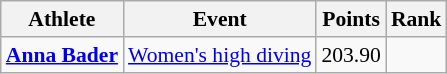<table class=wikitable style="font-size:90%;">
<tr>
<th>Athlete</th>
<th>Event</th>
<th>Points</th>
<th>Rank</th>
</tr>
<tr align=center>
<td align=left><strong><a href='#'>Anna Bader</a></strong></td>
<td align=left><a href='#'>Women's high diving</a></td>
<td>203.90</td>
<td></td>
</tr>
</table>
